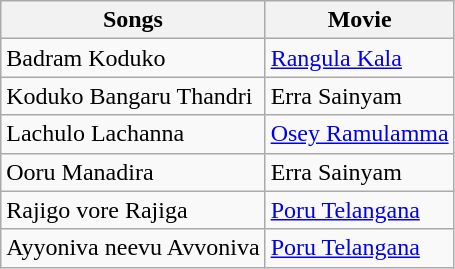<table class="wikitable">
<tr>
<th>Songs</th>
<th>Movie</th>
</tr>
<tr>
<td>Badram Koduko</td>
<td><a href='#'>Rangula Kala</a></td>
</tr>
<tr>
<td>Koduko Bangaru Thandri</td>
<td>Erra Sainyam</td>
</tr>
<tr>
<td>Lachulo Lachanna</td>
<td><a href='#'>Osey Ramulamma</a></td>
</tr>
<tr>
<td>Ooru Manadira</td>
<td>Erra Sainyam</td>
</tr>
<tr>
<td>Rajigo vore Rajiga</td>
<td><a href='#'>Poru Telangana</a></td>
</tr>
<tr>
<td>Ayyoniva neevu Avvoniva</td>
<td><a href='#'>Poru Telangana</a></td>
</tr>
</table>
